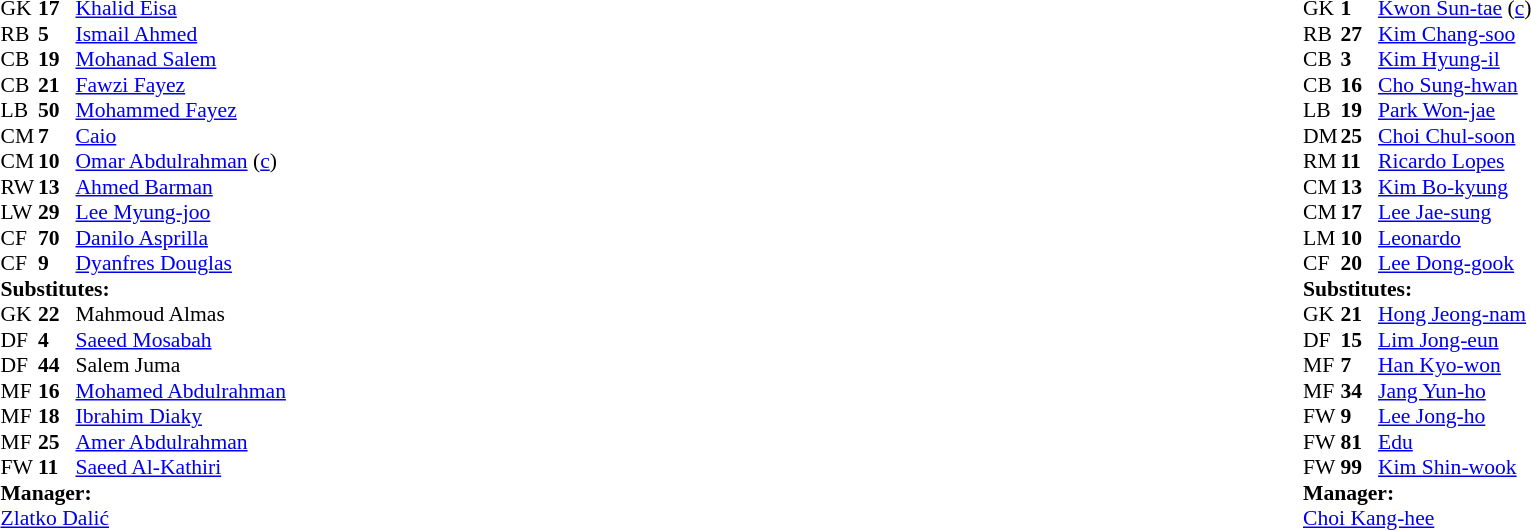<table style="width:100%;">
<tr>
<td style="vertical-align:top; width:50%;"><br><table style="font-size: 90%" cellspacing="0" cellpadding="0">
<tr>
<th width="25"></th>
<th width="25"></th>
</tr>
<tr>
<td>GK</td>
<td><strong>17</strong></td>
<td> <a href='#'>Khalid Eisa</a></td>
</tr>
<tr>
<td>RB</td>
<td><strong>5</strong></td>
<td> <a href='#'>Ismail Ahmed</a></td>
</tr>
<tr>
<td>CB</td>
<td><strong>19</strong></td>
<td> <a href='#'>Mohanad Salem</a></td>
<td></td>
<td></td>
</tr>
<tr>
<td>CB</td>
<td><strong>21</strong></td>
<td> <a href='#'>Fawzi Fayez</a></td>
</tr>
<tr>
<td>LB</td>
<td><strong>50</strong></td>
<td> <a href='#'>Mohammed Fayez</a></td>
<td></td>
<td></td>
</tr>
<tr>
<td>CM</td>
<td><strong>7</strong></td>
<td> <a href='#'>Caio</a></td>
</tr>
<tr>
<td>CM</td>
<td><strong>10</strong></td>
<td> <a href='#'>Omar Abdulrahman</a> (<a href='#'>c</a>)</td>
<td></td>
</tr>
<tr>
<td>RW</td>
<td><strong>13</strong></td>
<td> <a href='#'>Ahmed Barman</a></td>
</tr>
<tr>
<td>LW</td>
<td><strong>29</strong></td>
<td> <a href='#'>Lee Myung-joo</a></td>
</tr>
<tr>
<td>CF</td>
<td><strong>70</strong></td>
<td> <a href='#'>Danilo Asprilla</a></td>
</tr>
<tr>
<td>CF</td>
<td><strong>9</strong></td>
<td> <a href='#'>Dyanfres Douglas</a></td>
<td></td>
<td></td>
</tr>
<tr>
<td colspan=3><strong>Substitutes:</strong></td>
</tr>
<tr>
<td>GK</td>
<td><strong>22</strong></td>
<td> Mahmoud Almas</td>
</tr>
<tr>
<td>DF</td>
<td><strong>4</strong></td>
<td> <a href='#'>Saeed Mosabah</a></td>
<td></td>
<td></td>
</tr>
<tr>
<td>DF</td>
<td><strong>44</strong></td>
<td> Salem Juma</td>
</tr>
<tr>
<td>MF</td>
<td><strong>16</strong></td>
<td> <a href='#'>Mohamed Abdulrahman</a></td>
<td></td>
<td></td>
</tr>
<tr>
<td>MF</td>
<td><strong>18</strong></td>
<td> <a href='#'>Ibrahim Diaky</a></td>
<td></td>
<td></td>
</tr>
<tr>
<td>MF</td>
<td><strong>25</strong></td>
<td> <a href='#'>Amer Abdulrahman</a></td>
</tr>
<tr>
<td>FW</td>
<td><strong>11</strong></td>
<td> <a href='#'>Saeed Al-Kathiri</a></td>
</tr>
<tr>
<td colspan=3><strong>Manager:</strong></td>
</tr>
<tr>
<td colspan=3> <a href='#'>Zlatko Dalić</a></td>
</tr>
</table>
</td>
<td style="vertical-align:top; width:50%"><br><table cellspacing="0" cellpadding="0" style="font-size:90%; margin:auto">
<tr>
<th width="25"></th>
<th width="25"></th>
</tr>
<tr>
<td>GK</td>
<td><strong>1</strong></td>
<td> <a href='#'>Kwon Sun-tae</a> (<a href='#'>c</a>)</td>
<td></td>
</tr>
<tr>
<td>RB</td>
<td><strong>27</strong></td>
<td> <a href='#'>Kim Chang-soo</a></td>
</tr>
<tr>
<td>CB</td>
<td><strong>3</strong></td>
<td> <a href='#'>Kim Hyung-il</a></td>
</tr>
<tr>
<td>CB</td>
<td><strong>16</strong></td>
<td> <a href='#'>Cho Sung-hwan</a></td>
<td></td>
</tr>
<tr>
<td>LB</td>
<td><strong>19</strong></td>
<td> <a href='#'>Park Won-jae</a></td>
<td></td>
</tr>
<tr>
<td>DM</td>
<td><strong>25</strong></td>
<td> <a href='#'>Choi Chul-soon</a></td>
</tr>
<tr>
<td>RM</td>
<td><strong>11</strong></td>
<td> <a href='#'>Ricardo Lopes</a></td>
<td></td>
<td></td>
</tr>
<tr>
<td>CM</td>
<td><strong>13</strong></td>
<td> <a href='#'>Kim Bo-kyung</a></td>
<td></td>
<td></td>
</tr>
<tr>
<td>CM</td>
<td><strong>17</strong></td>
<td> <a href='#'>Lee Jae-sung</a></td>
</tr>
<tr>
<td>LM</td>
<td><strong>10</strong></td>
<td> <a href='#'>Leonardo</a></td>
</tr>
<tr>
<td>CF</td>
<td><strong>20</strong></td>
<td> <a href='#'>Lee Dong-gook</a></td>
<td></td>
<td></td>
</tr>
<tr>
<td colspan=3><strong>Substitutes:</strong></td>
</tr>
<tr>
<td>GK</td>
<td><strong>21</strong></td>
<td> <a href='#'>Hong Jeong-nam</a></td>
</tr>
<tr>
<td>DF</td>
<td><strong>15</strong></td>
<td> <a href='#'>Lim Jong-eun</a></td>
</tr>
<tr>
<td>MF</td>
<td><strong>7</strong></td>
<td> <a href='#'>Han Kyo-won</a></td>
<td></td>
<td></td>
</tr>
<tr>
<td>MF</td>
<td><strong>34</strong></td>
<td> <a href='#'>Jang Yun-ho</a></td>
</tr>
<tr>
<td>FW</td>
<td><strong>9</strong></td>
<td> <a href='#'>Lee Jong-ho</a></td>
</tr>
<tr>
<td>FW</td>
<td><strong>81</strong></td>
<td> <a href='#'>Edu</a></td>
<td></td>
<td></td>
</tr>
<tr>
<td>FW</td>
<td><strong>99</strong></td>
<td> <a href='#'>Kim Shin-wook</a></td>
<td></td>
<td></td>
</tr>
<tr>
<td colspan=3><strong>Manager:</strong></td>
</tr>
<tr>
<td colspan=4> <a href='#'>Choi Kang-hee</a></td>
</tr>
</table>
</td>
</tr>
</table>
